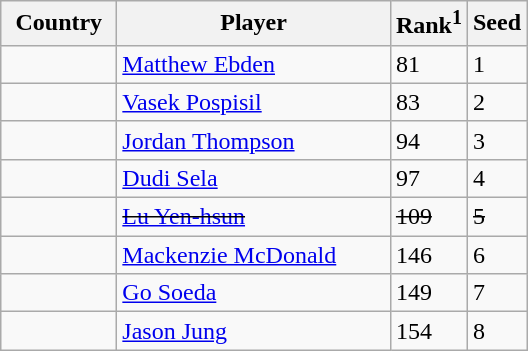<table class="sortable wikitable">
<tr>
<th width="70">Country</th>
<th width="175">Player</th>
<th>Rank<sup>1</sup></th>
<th>Seed</th>
</tr>
<tr>
<td></td>
<td><a href='#'>Matthew Ebden</a></td>
<td>81</td>
<td>1</td>
</tr>
<tr>
<td></td>
<td><a href='#'>Vasek Pospisil</a></td>
<td>83</td>
<td>2</td>
</tr>
<tr>
<td></td>
<td><a href='#'>Jordan Thompson</a></td>
<td>94</td>
<td>3</td>
</tr>
<tr>
<td></td>
<td><a href='#'>Dudi Sela</a></td>
<td>97</td>
<td>4</td>
</tr>
<tr>
<td><s></s></td>
<td><s><a href='#'>Lu Yen-hsun</a></s></td>
<td><s>109</s></td>
<td><s>5</s></td>
</tr>
<tr>
<td></td>
<td><a href='#'>Mackenzie McDonald</a></td>
<td>146</td>
<td>6</td>
</tr>
<tr>
<td></td>
<td><a href='#'>Go Soeda</a></td>
<td>149</td>
<td>7</td>
</tr>
<tr>
<td></td>
<td><a href='#'>Jason Jung</a></td>
<td>154</td>
<td>8</td>
</tr>
</table>
